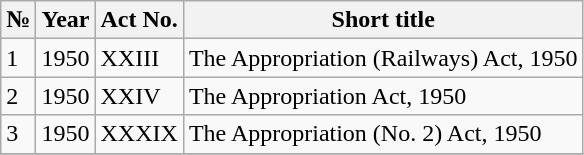<table class="wikitable">
<tr>
<th>№</th>
<th>Year</th>
<th>Act No.</th>
<th>Short title</th>
</tr>
<tr>
<td>1</td>
<td>1950</td>
<td>XXIII</td>
<td>The Appropriation (Railways) Act, 1950</td>
</tr>
<tr>
<td>2</td>
<td>1950</td>
<td>XXIV</td>
<td>The Appropriation Act, 1950</td>
</tr>
<tr>
<td>3</td>
<td>1950</td>
<td>XXXIX</td>
<td>The Appropriation (No. 2) Act, 1950</td>
</tr>
<tr>
</tr>
</table>
